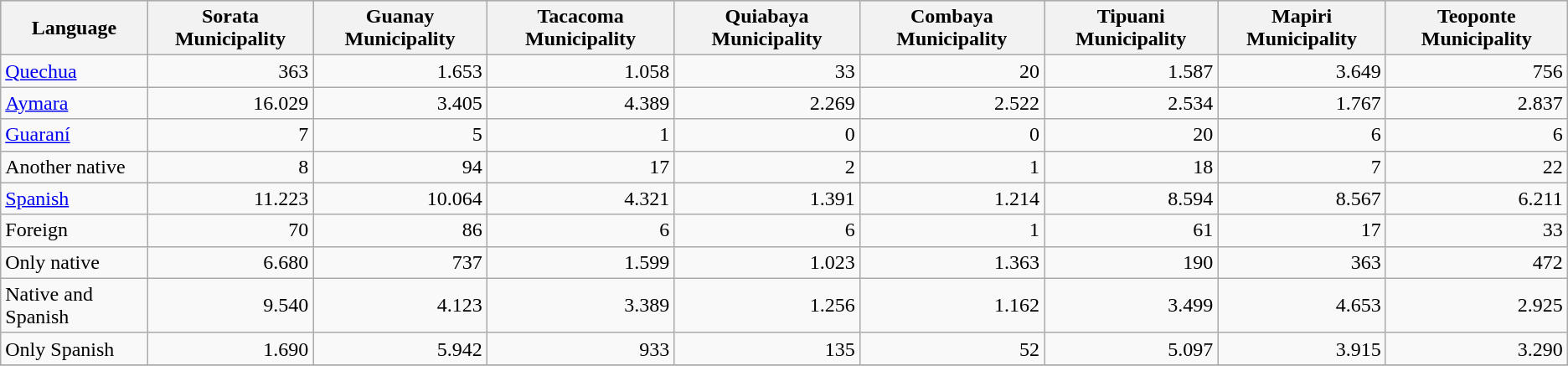<table class="wikitable">
<tr bgcolor=silver>
<th><strong>Language</strong></th>
<th><strong>Sorata Municipality</strong></th>
<th><strong>Guanay Municipality</strong></th>
<th><strong>Tacacoma Municipality</strong></th>
<th><strong>Quiabaya Municipality</strong></th>
<th><strong>Combaya Municipality</strong></th>
<th><strong>Tipuani Municipality</strong></th>
<th><strong>Mapiri Municipality</strong></th>
<th><strong>Teoponte Municipality</strong></th>
</tr>
<tr>
<td><a href='#'>Quechua</a></td>
<td align="right">363</td>
<td align="right">1.653</td>
<td align="right">1.058</td>
<td align="right">33</td>
<td align="right">20</td>
<td align="right">1.587</td>
<td align="right">3.649</td>
<td align="right">756</td>
</tr>
<tr>
<td><a href='#'>Aymara</a></td>
<td align="right">16.029</td>
<td align="right">3.405</td>
<td align="right">4.389</td>
<td align="right">2.269</td>
<td align="right">2.522</td>
<td align="right">2.534</td>
<td align="right">1.767</td>
<td align="right">2.837</td>
</tr>
<tr>
<td><a href='#'>Guaraní</a></td>
<td align="right">7</td>
<td align="right">5</td>
<td align="right">1</td>
<td align="right">0</td>
<td align="right">0</td>
<td align="right">20</td>
<td align="right">6</td>
<td align="right">6</td>
</tr>
<tr>
<td>Another native</td>
<td align="right">8</td>
<td align="right">94</td>
<td align="right">17</td>
<td align="right">2</td>
<td align="right">1</td>
<td align="right">18</td>
<td align="right">7</td>
<td align="right">22</td>
</tr>
<tr>
<td><a href='#'>Spanish</a></td>
<td align="right">11.223</td>
<td align="right">10.064</td>
<td align="right">4.321</td>
<td align="right">1.391</td>
<td align="right">1.214</td>
<td align="right">8.594</td>
<td align="right">8.567</td>
<td align="right">6.211</td>
</tr>
<tr>
<td>Foreign</td>
<td align="right">70</td>
<td align="right">86</td>
<td align="right">6</td>
<td align="right">6</td>
<td align="right">1</td>
<td align="right">61</td>
<td align="right">17</td>
<td align="right">33</td>
</tr>
<tr>
<td>Only native</td>
<td align="right">6.680</td>
<td align="right">737</td>
<td align="right">1.599</td>
<td align="right">1.023</td>
<td align="right">1.363</td>
<td align="right">190</td>
<td align="right">363</td>
<td align="right">472</td>
</tr>
<tr>
<td>Native and Spanish</td>
<td align="right">9.540</td>
<td align="right">4.123</td>
<td align="right">3.389</td>
<td align="right">1.256</td>
<td align="right">1.162</td>
<td align="right">3.499</td>
<td align="right">4.653</td>
<td align="right">2.925</td>
</tr>
<tr>
<td>Only Spanish</td>
<td align="right">1.690</td>
<td align="right">5.942</td>
<td align="right">933</td>
<td align="right">135</td>
<td align="right">52</td>
<td align="right">5.097</td>
<td align="right">3.915</td>
<td align="right">3.290</td>
</tr>
<tr>
</tr>
</table>
